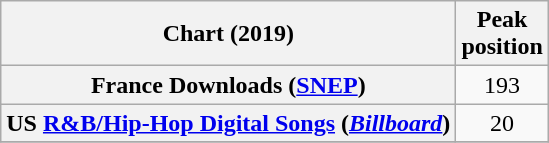<table class="wikitable sortable plainrowheaders" style="text-align:center;">
<tr>
<th scope="col">Chart (2019)</th>
<th scope="col">Peak<br>position</th>
</tr>
<tr>
<th scope="row">France Downloads (<a href='#'>SNEP</a>)</th>
<td>193</td>
</tr>
<tr>
<th scope="row">US <a href='#'>R&B/Hip-Hop Digital Songs</a> (<em><a href='#'>Billboard</a></em>)</th>
<td>20</td>
</tr>
<tr>
</tr>
</table>
